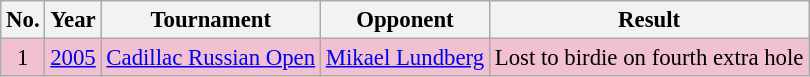<table class="wikitable" style="font-size:95%;">
<tr>
<th>No.</th>
<th>Year</th>
<th>Tournament</th>
<th>Opponent</th>
<th>Result</th>
</tr>
<tr style="background:#F2C1D1;">
<td align=center>1</td>
<td><a href='#'>2005</a></td>
<td><a href='#'>Cadillac Russian Open</a></td>
<td> <a href='#'>Mikael Lundberg</a></td>
<td>Lost to birdie on fourth extra hole</td>
</tr>
</table>
